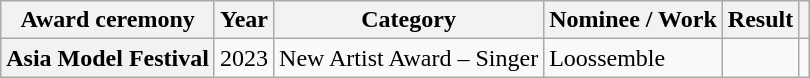<table class="wikitable plainrowheaders">
<tr>
<th scope="col">Award ceremony</th>
<th scope="col">Year</th>
<th scope="col">Category</th>
<th scope="col">Nominee / Work</th>
<th scope="col">Result</th>
<th scope="col" class="unsortable"></th>
</tr>
<tr>
<th scope="row">Asia Model Festival</th>
<td style="text-align:center">2023</td>
<td>New Artist Award – Singer</td>
<td>Loossemble</td>
<td></td>
<td style="text-align:center"></td>
</tr>
</table>
